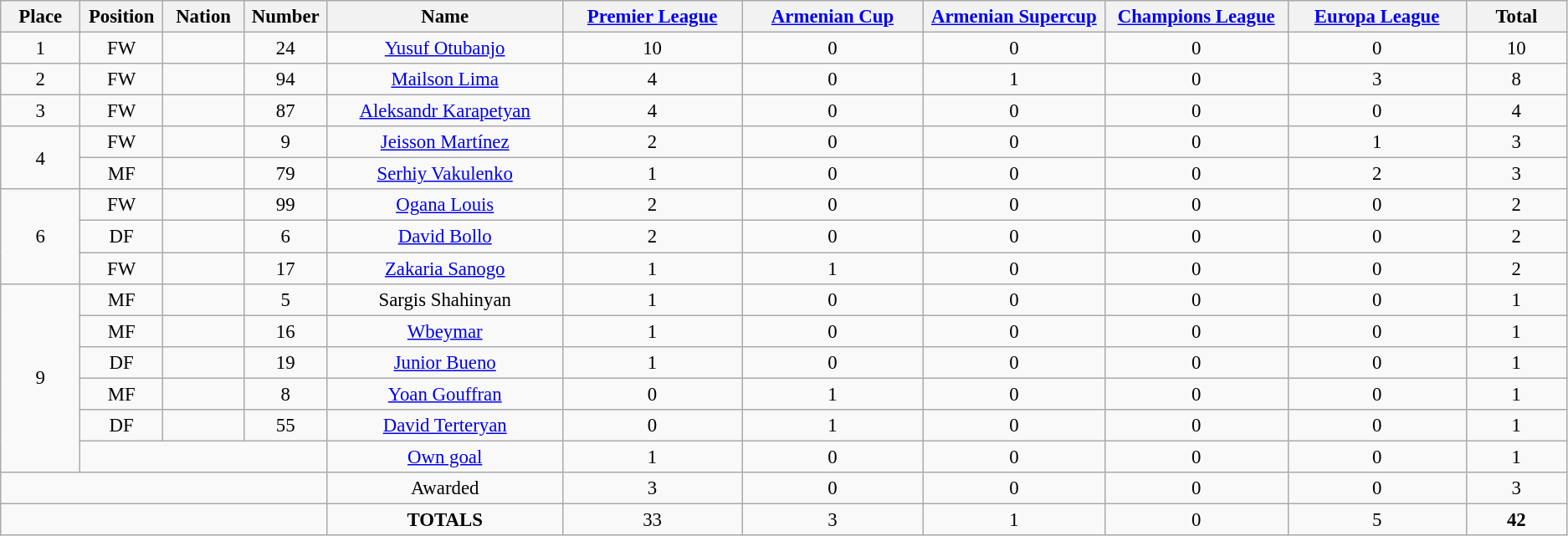<table class="wikitable" style="font-size: 95%; text-align: center;">
<tr>
<th width=60>Place</th>
<th width=60>Position</th>
<th width=60>Nation</th>
<th width=60>Number</th>
<th width=200>Name</th>
<th width=150><a href='#'>Premier League</a></th>
<th width=150><a href='#'>Armenian Cup</a></th>
<th width=150><a href='#'>Armenian Supercup</a></th>
<th width=150><a href='#'>Champions League</a></th>
<th width=150><a href='#'>Europa League</a></th>
<th width=80><strong>Total</strong></th>
</tr>
<tr>
<td>1</td>
<td>FW</td>
<td></td>
<td>24</td>
<td><a href='#'>Yusuf Otubanjo</a></td>
<td>10</td>
<td>0</td>
<td>0</td>
<td>0</td>
<td>0</td>
<td>10</td>
</tr>
<tr>
<td>2</td>
<td>FW</td>
<td></td>
<td>94</td>
<td><a href='#'>Mailson Lima</a></td>
<td>4</td>
<td>0</td>
<td>1</td>
<td>0</td>
<td>3</td>
<td>8</td>
</tr>
<tr>
<td>3</td>
<td>FW</td>
<td></td>
<td>87</td>
<td><a href='#'>Aleksandr Karapetyan</a></td>
<td>4</td>
<td>0</td>
<td>0</td>
<td>0</td>
<td>0</td>
<td>4</td>
</tr>
<tr>
<td rowspan="2">4</td>
<td>FW</td>
<td></td>
<td>9</td>
<td><a href='#'>Jeisson Martínez</a></td>
<td>2</td>
<td>0</td>
<td>0</td>
<td>0</td>
<td>1</td>
<td>3</td>
</tr>
<tr>
<td>MF</td>
<td></td>
<td>79</td>
<td><a href='#'>Serhiy Vakulenko</a></td>
<td>1</td>
<td>0</td>
<td>0</td>
<td>0</td>
<td>2</td>
<td>3</td>
</tr>
<tr>
<td rowspan="3">6</td>
<td>FW</td>
<td></td>
<td>99</td>
<td><a href='#'>Ogana Louis</a></td>
<td>2</td>
<td>0</td>
<td>0</td>
<td>0</td>
<td>0</td>
<td>2</td>
</tr>
<tr>
<td>DF</td>
<td></td>
<td>6</td>
<td><a href='#'>David Bollo</a></td>
<td>2</td>
<td>0</td>
<td>0</td>
<td>0</td>
<td>0</td>
<td>2</td>
</tr>
<tr>
<td>FW</td>
<td></td>
<td>17</td>
<td><a href='#'>Zakaria Sanogo</a></td>
<td>1</td>
<td>1</td>
<td>0</td>
<td>0</td>
<td>0</td>
<td>2</td>
</tr>
<tr>
<td rowspan="6">9</td>
<td>MF</td>
<td></td>
<td>5</td>
<td>Sargis Shahinyan</td>
<td>1</td>
<td>0</td>
<td>0</td>
<td>0</td>
<td>0</td>
<td>1</td>
</tr>
<tr>
<td>MF</td>
<td></td>
<td>16</td>
<td><a href='#'>Wbeymar</a></td>
<td>1</td>
<td>0</td>
<td>0</td>
<td>0</td>
<td>0</td>
<td>1</td>
</tr>
<tr>
<td>DF</td>
<td></td>
<td>19</td>
<td><a href='#'>Junior Bueno</a></td>
<td>1</td>
<td>0</td>
<td>0</td>
<td>0</td>
<td>0</td>
<td>1</td>
</tr>
<tr>
<td>MF</td>
<td></td>
<td>8</td>
<td><a href='#'>Yoan Gouffran</a></td>
<td>0</td>
<td>1</td>
<td>0</td>
<td>0</td>
<td>0</td>
<td>1</td>
</tr>
<tr>
<td>DF</td>
<td></td>
<td>55</td>
<td><a href='#'>David Terteryan</a></td>
<td>0</td>
<td>1</td>
<td>0</td>
<td>0</td>
<td>0</td>
<td>1</td>
</tr>
<tr>
<td colspan="3"></td>
<td><a href='#'>Own goal</a></td>
<td>1</td>
<td>0</td>
<td>0</td>
<td>0</td>
<td>0</td>
<td>1</td>
</tr>
<tr>
<td colspan="4"></td>
<td>Awarded</td>
<td>3</td>
<td>0</td>
<td>0</td>
<td>0</td>
<td>0</td>
<td>3</td>
</tr>
<tr>
<td colspan="4"></td>
<td><strong>TOTALS</strong></td>
<td>33</td>
<td>3</td>
<td>1</td>
<td>0</td>
<td>5</td>
<td><strong>42</strong></td>
</tr>
</table>
